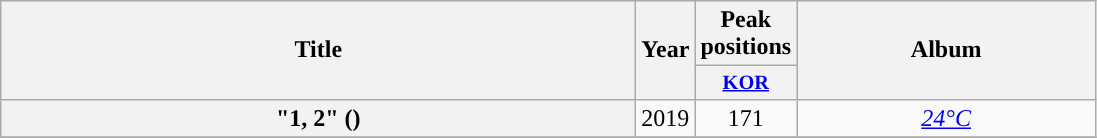<table class="wikitable plainrowheaders" style="text-align:center">
<tr>
<th scope="col" rowspan="2" style="width:26em;">Title</th>
<th scope="col" rowspan="2" style="width:2em;">Year</th>
<th scope="col" colspan="1">Peak positions</th>
<th scope="col" rowspan="2" style="width:12em;">Album</th>
</tr>
<tr>
<th scope="col" style="width:2.5em;font-size:85%;"><a href='#'>KOR</a><br></th>
</tr>
<tr>
<th scope="row">"1, 2" () </th>
<td>2019</td>
<td>171</td>
<td><em><a href='#'>24°C</a></em></td>
</tr>
<tr>
</tr>
</table>
